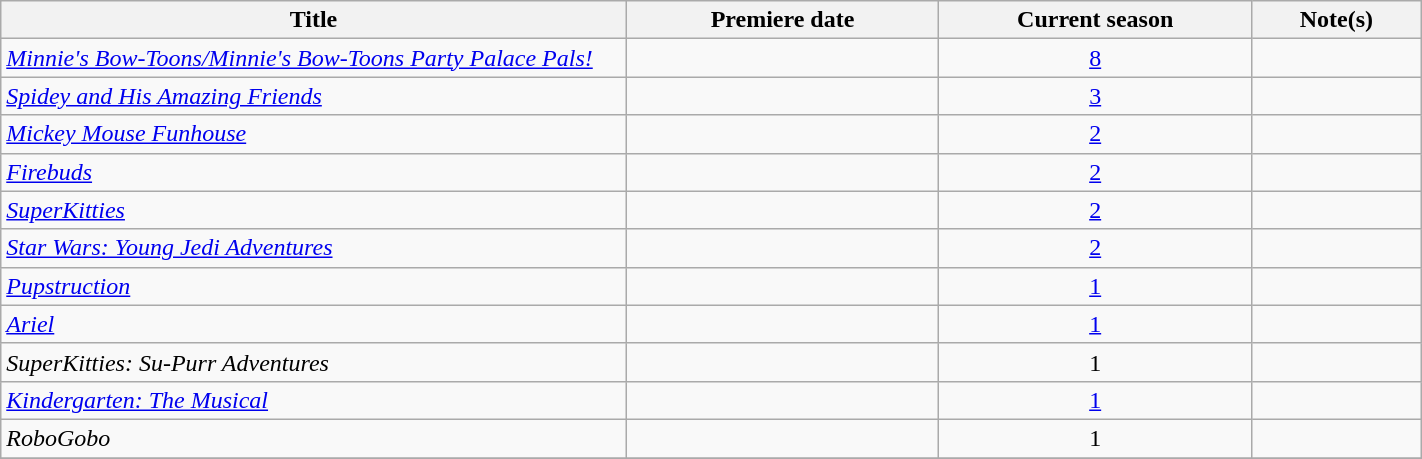<table class="wikitable plainrowheaders sortable" style="width:75%;text-align:center;">
<tr>
<th scope="col" style="width:20%;">Title</th>
<th scope="col" style="width:10%;">Premiere date</th>
<th scope="col" style="width:10%;">Current season</th>
<th class="unsortable" style="width:5%;">Note(s)</th>
</tr>
<tr>
<td scope="row" style="text-align:left;"><em><a href='#'>Minnie's Bow-Toons/Minnie's Bow-Toons Party Palace Pals!</a></em></td>
<td></td>
<td><a href='#'>8</a></td>
<td></td>
</tr>
<tr>
<td scope="row" style="text-align:left;"><em><a href='#'>Spidey and His Amazing Friends</a></em></td>
<td></td>
<td><a href='#'>3</a></td>
<td></td>
</tr>
<tr>
<td scope="row" style="text-align:left;"><em><a href='#'>Mickey Mouse Funhouse</a></em></td>
<td></td>
<td><a href='#'>2</a></td>
<td></td>
</tr>
<tr>
<td scope="row" style="text-align:left;"><em><a href='#'>Firebuds</a></em></td>
<td></td>
<td><a href='#'>2</a></td>
<td></td>
</tr>
<tr>
<td scope="row" style="text-align:left;"><em><a href='#'>SuperKitties</a></em></td>
<td></td>
<td><a href='#'>2</a></td>
<td></td>
</tr>
<tr>
<td scope="row" style="text-align:left;"><em><a href='#'>Star Wars: Young Jedi Adventures</a></em></td>
<td></td>
<td><a href='#'>2</a></td>
<td></td>
</tr>
<tr>
<td scope="row" style="text-align:left;"><em><a href='#'>Pupstruction</a></em></td>
<td></td>
<td><a href='#'>1</a></td>
<td></td>
</tr>
<tr>
<td scope="row" style="text-align:left;"><em><a href='#'>Ariel</a></em></td>
<td></td>
<td><a href='#'>1</a></td>
<td></td>
</tr>
<tr>
<td scope="row" style="text-align:left;"><em>SuperKitties: Su-Purr Adventures</em></td>
<td></td>
<td>1</td>
<td></td>
</tr>
<tr>
<td scope="row" style="text-align:left;"><em><a href='#'>Kindergarten: The Musical</a></em></td>
<td></td>
<td><a href='#'>1</a></td>
<td></td>
</tr>
<tr>
<td scope="row" style="text-align:left;"><em>RoboGobo</em></td>
<td></td>
<td>1</td>
<td></td>
</tr>
<tr>
</tr>
</table>
